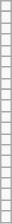<table class = "wikitable" style = "border: 1px solid darkgray; float:right; ">
<tr>
<td></td>
</tr>
<tr border = "0">
</tr>
<tr>
<td></td>
</tr>
<tr>
<td></td>
</tr>
<tr>
<td></td>
</tr>
<tr>
<td></td>
</tr>
<tr>
<td></td>
</tr>
<tr>
<td></td>
</tr>
<tr>
<td></td>
</tr>
<tr |[[Distinguished coach and sixth year English instructor, >
</tr>
<tr>
<td></td>
</tr>
<tr>
<td></td>
</tr>
<tr>
<td></td>
</tr>
<tr>
<td></td>
</tr>
<tr>
<td></td>
</tr>
<tr>
<td></td>
</tr>
<tr>
<td></td>
</tr>
<tr>
<td></td>
</tr>
<tr>
<td></td>
</tr>
<tr>
<td></td>
</tr>
<tr>
<td></td>
</tr>
<tr>
<td></td>
</tr>
</table>
